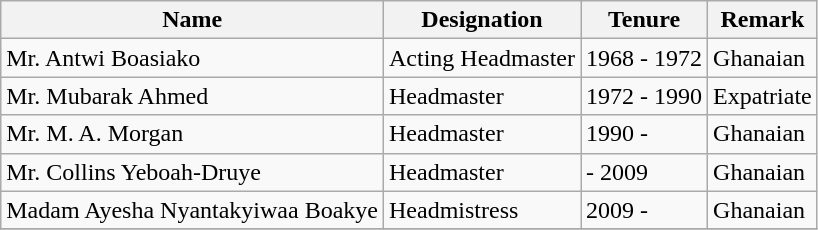<table class="wikitable">
<tr>
<th>Name</th>
<th>Designation</th>
<th>Tenure</th>
<th>Remark</th>
</tr>
<tr>
<td>Mr. Antwi Boasiako</td>
<td>Acting Headmaster</td>
<td>1968 - 1972</td>
<td>Ghanaian</td>
</tr>
<tr>
<td>Mr. Mubarak Ahmed</td>
<td>Headmaster</td>
<td>1972 - 1990</td>
<td>Expatriate</td>
</tr>
<tr>
<td>Mr. M. A. Morgan</td>
<td>Headmaster</td>
<td>1990 -</td>
<td>Ghanaian</td>
</tr>
<tr>
<td>Mr. Collins Yeboah-Druye</td>
<td>Headmaster</td>
<td>- 2009</td>
<td>Ghanaian</td>
</tr>
<tr>
<td>Madam Ayesha Nyantakyiwaa Boakye</td>
<td>Headmistress</td>
<td>2009 -</td>
<td>Ghanaian</td>
</tr>
<tr>
</tr>
</table>
